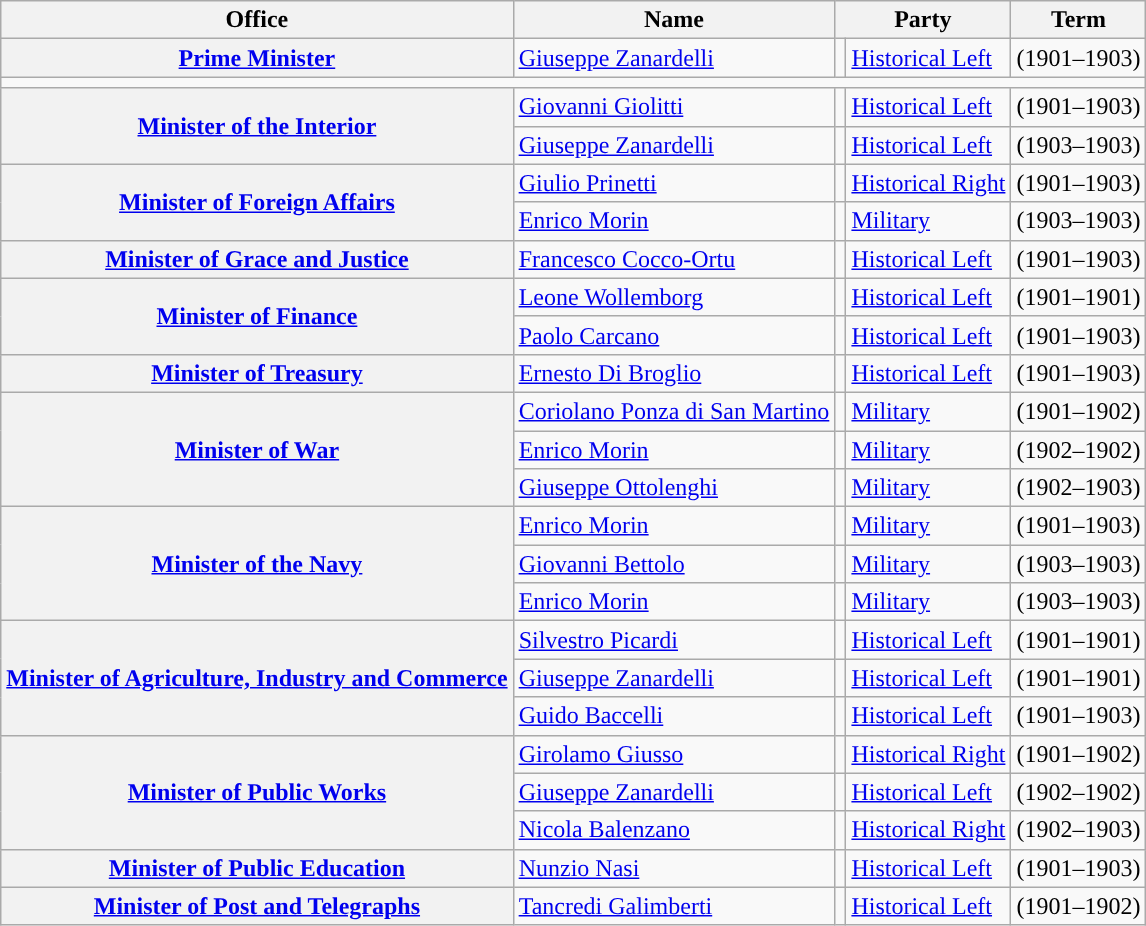<table class="wikitable" style="font-size: 100%;">
<tr>
<th>Office</th>
<th>Name</th>
<th colspan=2>Party</th>
<th>Term</th>
</tr>
<tr>
<th><a href='#'>Prime Minister</a></th>
<td><a href='#'>Giuseppe Zanardelli</a></td>
<td style="color:inherit;background:"></td>
<td><a href='#'>Historical Left</a></td>
<td>(1901–1903)</td>
</tr>
<tr>
<td colspan=6></td>
</tr>
<tr>
<th rowspan=2><a href='#'>Minister of the Interior</a></th>
<td><a href='#'>Giovanni Giolitti</a></td>
<td style="color:inherit;background:"></td>
<td><a href='#'>Historical Left</a></td>
<td>(1901–1903)</td>
</tr>
<tr>
<td><a href='#'>Giuseppe Zanardelli</a></td>
<td style="color:inherit;background:"></td>
<td><a href='#'>Historical Left</a></td>
<td>(1903–1903)</td>
</tr>
<tr>
<th rowspan=2><a href='#'>Minister of Foreign Affairs</a></th>
<td><a href='#'>Giulio Prinetti</a></td>
<td style="color:inherit;background:"></td>
<td><a href='#'>Historical Right</a></td>
<td>(1901–1903)</td>
</tr>
<tr>
<td><a href='#'>Enrico Morin</a></td>
<td style="color:inherit;background:"></td>
<td><a href='#'>Military</a></td>
<td>(1903–1903)</td>
</tr>
<tr>
<th><a href='#'>Minister of Grace and Justice</a></th>
<td><a href='#'>Francesco Cocco-Ortu</a></td>
<td style="color:inherit;background:"></td>
<td><a href='#'>Historical Left</a></td>
<td>(1901–1903)</td>
</tr>
<tr>
<th rowspan=2><a href='#'>Minister of Finance</a></th>
<td><a href='#'>Leone Wollemborg</a></td>
<td style="color:inherit;background:"></td>
<td><a href='#'>Historical Left</a></td>
<td>(1901–1901)</td>
</tr>
<tr>
<td><a href='#'>Paolo Carcano</a></td>
<td style="color:inherit;background:"></td>
<td><a href='#'>Historical Left</a></td>
<td>(1901–1903)</td>
</tr>
<tr>
<th><a href='#'>Minister of Treasury</a></th>
<td><a href='#'>Ernesto Di Broglio</a></td>
<td style="color:inherit;background:"></td>
<td><a href='#'>Historical Left</a></td>
<td>(1901–1903)</td>
</tr>
<tr>
<th rowspan=3><a href='#'>Minister of War</a></th>
<td><a href='#'>Coriolano Ponza di San Martino</a></td>
<td style="color:inherit;background:"></td>
<td><a href='#'>Military</a></td>
<td>(1901–1902)</td>
</tr>
<tr>
<td><a href='#'>Enrico Morin</a></td>
<td style="color:inherit;background:"></td>
<td><a href='#'>Military</a></td>
<td>(1902–1902)</td>
</tr>
<tr>
<td><a href='#'>Giuseppe Ottolenghi</a></td>
<td style="color:inherit;background:"></td>
<td><a href='#'>Military</a></td>
<td>(1902–1903)</td>
</tr>
<tr>
<th rowspan=3><a href='#'>Minister of the Navy</a></th>
<td><a href='#'>Enrico Morin</a></td>
<td style="color:inherit;background:"></td>
<td><a href='#'>Military</a></td>
<td>(1901–1903)</td>
</tr>
<tr>
<td><a href='#'>Giovanni Bettolo</a></td>
<td style="color:inherit;background:"></td>
<td><a href='#'>Military</a></td>
<td>(1903–1903)</td>
</tr>
<tr>
<td><a href='#'>Enrico Morin</a></td>
<td style="color:inherit;background:"></td>
<td><a href='#'>Military</a></td>
<td>(1903–1903)</td>
</tr>
<tr>
<th rowspan=3><a href='#'>Minister of Agriculture, Industry and Commerce</a></th>
<td><a href='#'>Silvestro Picardi</a></td>
<td style="color:inherit;background:"></td>
<td><a href='#'>Historical Left</a></td>
<td>(1901–1901)</td>
</tr>
<tr>
<td><a href='#'>Giuseppe Zanardelli</a></td>
<td style="color:inherit;background:"></td>
<td><a href='#'>Historical Left</a></td>
<td>(1901–1901)</td>
</tr>
<tr>
<td><a href='#'>Guido Baccelli</a></td>
<td style="color:inherit;background:"></td>
<td><a href='#'>Historical Left</a></td>
<td>(1901–1903)</td>
</tr>
<tr>
<th rowspan=3><a href='#'>Minister of Public Works</a></th>
<td><a href='#'>Girolamo Giusso</a></td>
<td style="color:inherit;background:"></td>
<td><a href='#'>Historical Right</a></td>
<td>(1901–1902)</td>
</tr>
<tr>
<td><a href='#'>Giuseppe Zanardelli</a></td>
<td style="color:inherit;background:"></td>
<td><a href='#'>Historical Left</a></td>
<td>(1902–1902)</td>
</tr>
<tr>
<td><a href='#'>Nicola Balenzano</a></td>
<td style="color:inherit;background:"></td>
<td><a href='#'>Historical Right</a></td>
<td>(1902–1903)</td>
</tr>
<tr>
<th><a href='#'>Minister of Public Education</a></th>
<td><a href='#'>Nunzio Nasi</a></td>
<td style="color:inherit;background:"></td>
<td><a href='#'>Historical Left</a></td>
<td>(1901–1903)</td>
</tr>
<tr>
<th><a href='#'>Minister of Post and Telegraphs</a></th>
<td><a href='#'>Tancredi Galimberti</a></td>
<td style="color:inherit;background:"></td>
<td><a href='#'>Historical Left</a></td>
<td>(1901–1902)</td>
</tr>
</table>
